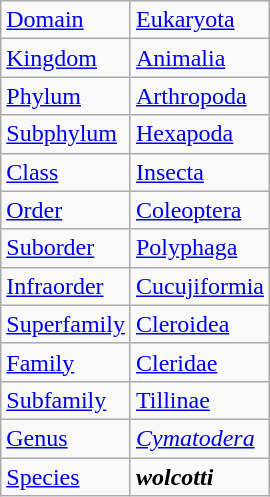<table class="wikitable mw-collapsible">
<tr>
<td><a href='#'>Domain</a></td>
<td><a href='#'>Eukaryota</a></td>
</tr>
<tr>
<td><a href='#'>Kingdom</a></td>
<td><a href='#'>Animalia</a></td>
</tr>
<tr>
<td><a href='#'>Phylum</a></td>
<td><a href='#'>Arthropoda</a></td>
</tr>
<tr>
<td><a href='#'>Subphylum</a></td>
<td><a href='#'>Hexapoda</a></td>
</tr>
<tr>
<td><a href='#'>Class</a></td>
<td><a href='#'>Insecta</a></td>
</tr>
<tr>
<td><a href='#'>Order</a></td>
<td><a href='#'>Coleoptera</a></td>
</tr>
<tr>
<td><a href='#'>Suborder</a></td>
<td><a href='#'>Polyphaga</a></td>
</tr>
<tr>
<td><a href='#'>Infraorder</a></td>
<td><a href='#'>Cucujiformia</a></td>
</tr>
<tr>
<td><a href='#'>Superfamily</a></td>
<td><a href='#'>Cleroidea</a></td>
</tr>
<tr>
<td><a href='#'>Family</a></td>
<td><a href='#'>Cleridae</a></td>
</tr>
<tr>
<td><a href='#'>Subfamily</a></td>
<td><a href='#'>Tillinae</a></td>
</tr>
<tr>
<td><a href='#'>Genus</a></td>
<td><em><a href='#'>Cymatodera</a></em></td>
</tr>
<tr>
<td><a href='#'>Species</a></td>
<td><strong><em>wolcotti</em></strong></td>
</tr>
</table>
